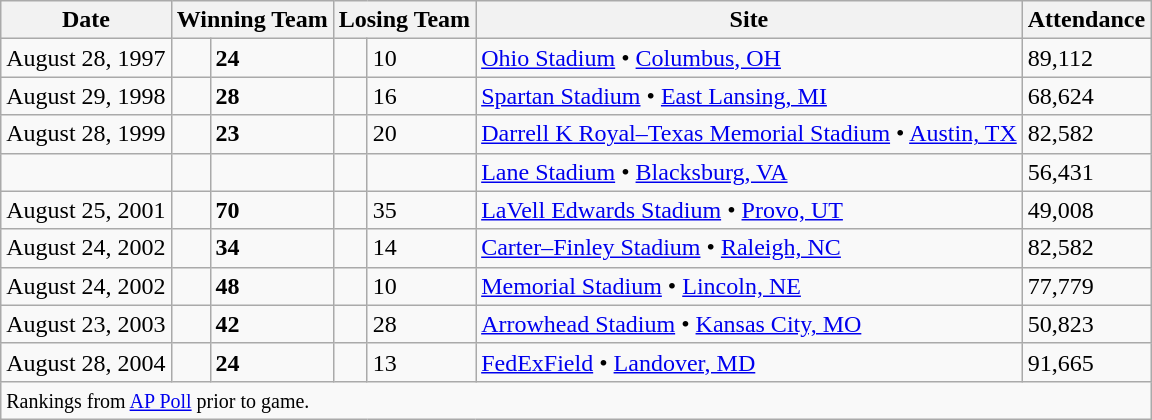<table class="wikitable">
<tr>
<th>Date</th>
<th colspan="2">Winning Team</th>
<th colspan="2">Losing Team</th>
<th>Site</th>
<th>Attendance</th>
</tr>
<tr>
<td>August 28, 1997</td>
<td style=><strong><a href='#'></a></strong></td>
<td><strong>24</strong></td>
<td style=><strong><a href='#'></a></strong></td>
<td>10</td>
<td><a href='#'>Ohio Stadium</a> • <a href='#'>Columbus, OH</a></td>
<td>89,112</td>
</tr>
<tr>
<td>August 29, 1998</td>
<td style=><strong></strong></td>
<td><strong>28</strong></td>
<td style=><strong></strong></td>
<td>16</td>
<td><a href='#'>Spartan Stadium</a> • <a href='#'>East Lansing, MI</a></td>
<td>68,624</td>
</tr>
<tr>
<td>August 28, 1999</td>
<td style=><strong><a href='#'></a></strong></td>
<td><strong>23</strong></td>
<td style=><strong><a href='#'></a></strong></td>
<td>20</td>
<td><a href='#'>Darrell K Royal–Texas Memorial Stadium</a> • <a href='#'>Austin, TX</a></td>
<td>82,582</td>
</tr>
<tr>
<td></td>
<td style=><strong></strong></td>
<td></td>
<td style=><strong><a href='#'></a></strong></td>
<td></td>
<td><a href='#'>Lane Stadium</a> • <a href='#'>Blacksburg, VA</a></td>
<td>56,431</td>
</tr>
<tr>
<td>August 25, 2001</td>
<td style=><strong><a href='#'></a></strong></td>
<td><strong>70</strong></td>
<td style=><strong><a href='#'></a></strong></td>
<td>35</td>
<td><a href='#'>LaVell Edwards Stadium</a> • <a href='#'>Provo, UT</a></td>
<td>49,008</td>
</tr>
<tr>
<td>August 24, 2002</td>
<td style=><strong><a href='#'></a></strong></td>
<td><strong>34</strong></td>
<td style=><strong><a href='#'></a></strong></td>
<td>14</td>
<td><a href='#'>Carter–Finley Stadium</a> • <a href='#'>Raleigh, NC</a></td>
<td>82,582</td>
</tr>
<tr>
<td>August 24, 2002</td>
<td style=><strong></strong></td>
<td><strong>48</strong></td>
<td style=><strong><a href='#'></a></strong></td>
<td>10</td>
<td><a href='#'>Memorial Stadium</a> • <a href='#'>Lincoln, NE</a></td>
<td>77,779</td>
</tr>
<tr>
<td>August 23, 2003</td>
<td style=><strong><a href='#'></a></strong></td>
<td><strong>42</strong></td>
<td style=><strong><a href='#'></a></strong></td>
<td>28</td>
<td><a href='#'>Arrowhead Stadium</a> • <a href='#'>Kansas City, MO</a></td>
<td>50,823</td>
</tr>
<tr>
<td>August 28, 2004</td>
<td style=><strong><a href='#'></a></strong></td>
<td><strong>24</strong></td>
<td style=><strong><a href='#'></a></strong></td>
<td>13</td>
<td><a href='#'>FedExField</a> • <a href='#'>Landover, MD</a></td>
<td>91,665</td>
</tr>
<tr>
<td colspan=7><small>Rankings from <a href='#'>AP Poll</a> prior to game.</small></td>
</tr>
</table>
